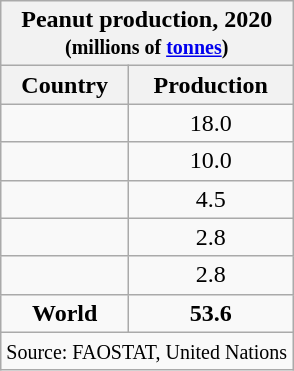<table class="wikitable floatright">
<tr>
<th colspan="2">Peanut production, 2020<br><small>(millions of <a href='#'>tonnes</a>)</small></th>
</tr>
<tr>
<th>Country</th>
<th>Production</th>
</tr>
<tr style="text-align: center;">
<td></td>
<td style="text-align: center;">18.0</td>
</tr>
<tr style="text-align: center;">
<td></td>
<td style="text-align: center;">10.0</td>
</tr>
<tr style="text-align: center;">
<td></td>
<td style="text-align: center;">4.5</td>
</tr>
<tr style="text-align: center;">
<td></td>
<td style="text-align: center;">2.8</td>
</tr>
<tr style="text-align: center;">
<td></td>
<td style="text-align: center;">2.8</td>
</tr>
<tr style="text-align: center;">
<td><strong>World</strong></td>
<td style="text-align: center;"><strong>53.6</strong></td>
</tr>
<tr>
<td colspan="2" style="text-align: center;"><small>Source: FAOSTAT, United Nations</small></td>
</tr>
</table>
